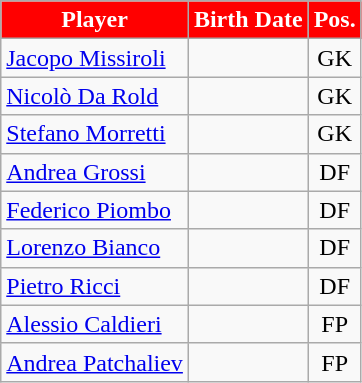<table class="wikitable" style="text-align:center">
<tr style="color:white; background:red">
<td><strong>Player</strong></td>
<td><strong>Birth Date</strong></td>
<td><strong>Pos.</strong></td>
</tr>
<tr>
<td align=left> <a href='#'>Jacopo Missiroli</a></td>
<td></td>
<td>GK</td>
</tr>
<tr>
<td align=left> <a href='#'>Nicolò Da Rold</a></td>
<td></td>
<td>GK</td>
</tr>
<tr>
<td align=left> <a href='#'>Stefano Morretti</a></td>
<td></td>
<td>GK</td>
</tr>
<tr>
<td align=left> <a href='#'>Andrea Grossi</a></td>
<td></td>
<td>DF</td>
</tr>
<tr>
<td align=left> <a href='#'>Federico Piombo</a></td>
<td></td>
<td>DF</td>
</tr>
<tr>
<td align=left> <a href='#'>Lorenzo Bianco</a></td>
<td></td>
<td>DF</td>
</tr>
<tr>
<td align=left> <a href='#'>Pietro Ricci</a></td>
<td></td>
<td>DF</td>
</tr>
<tr>
<td align=left> <a href='#'>Alessio Caldieri</a></td>
<td></td>
<td>FP</td>
</tr>
<tr>
<td align=left> <a href='#'>Andrea Patchaliev</a></td>
<td></td>
<td>FP</td>
</tr>
</table>
